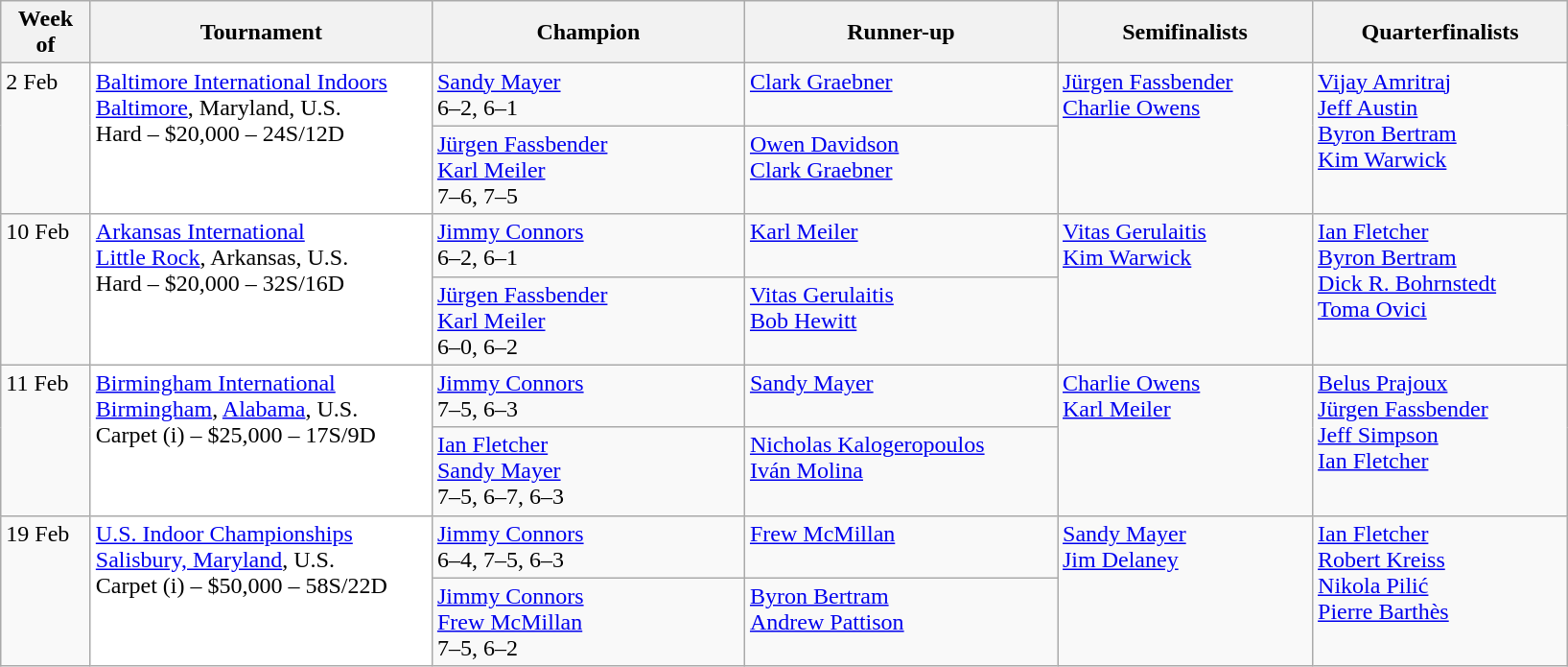<table class="wikitable">
<tr>
<th style="width:55px;">Week of</th>
<th style="width:230px;">Tournament</th>
<th style="width:210px;">Champion</th>
<th style="width:210px;">Runner-up</th>
<th style="width:170px;">Semifinalists</th>
<th style="width:170px;">Quarterfinalists</th>
</tr>
<tr valign=top>
<td rowspan=2>2 Feb</td>
<td style="background:#fff;" rowspan="2"><a href='#'>Baltimore International Indoors</a> <br><a href='#'>Baltimore</a>, Maryland, U.S. <br>	Hard – $20,000 – 24S/12D</td>
<td> <a href='#'>Sandy Mayer</a> <br> 6–2, 6–1</td>
<td> <a href='#'>Clark Graebner</a></td>
<td rowspan=2> <a href='#'>Jürgen Fassbender</a> <br>  <a href='#'>Charlie Owens</a></td>
<td rowspan=2> <a href='#'>Vijay Amritraj</a> <br>  <a href='#'>Jeff Austin</a> <br>  <a href='#'>Byron Bertram</a> <br>   <a href='#'>Kim Warwick</a></td>
</tr>
<tr valign=top>
<td> <a href='#'>Jürgen Fassbender</a> <br>  <a href='#'>Karl Meiler</a> <br> 7–6, 7–5</td>
<td> <a href='#'>Owen Davidson</a> <br>  <a href='#'>Clark Graebner</a></td>
</tr>
<tr valign=top>
<td rowspan=2>10 Feb</td>
<td style="background:#fff;" rowspan="2"><a href='#'>Arkansas International</a> <br> <a href='#'>Little Rock</a>, Arkansas, U.S. <br> Hard – $20,000 – 32S/16D</td>
<td> <a href='#'>Jimmy Connors</a> <br> 6–2, 6–1</td>
<td> <a href='#'>Karl Meiler</a></td>
<td rowspan=2> <a href='#'>Vitas Gerulaitis</a> <br>  <a href='#'>Kim Warwick</a></td>
<td rowspan=2> <a href='#'>Ian Fletcher</a> <br>  <a href='#'>Byron Bertram</a> <br>  <a href='#'>Dick R. Bohrnstedt</a> <br>  <a href='#'>Toma Ovici</a></td>
</tr>
<tr valign=top>
<td> <a href='#'>Jürgen Fassbender</a> <br>  <a href='#'>Karl Meiler</a> <br> 6–0, 6–2</td>
<td> <a href='#'>Vitas Gerulaitis</a> <br>  <a href='#'>Bob Hewitt</a></td>
</tr>
<tr valign=top>
<td rowspan=2>11 Feb</td>
<td style="background:#fff;" rowspan="2"><a href='#'>Birmingham International</a> <br> <a href='#'>Birmingham</a>, <a href='#'>Alabama</a>, U.S. <br> Carpet (i) – $25,000 – 17S/9D</td>
<td> <a href='#'>Jimmy Connors</a> <br> 7–5, 6–3</td>
<td> <a href='#'>Sandy Mayer</a></td>
<td rowspan=2> <a href='#'>Charlie Owens</a> <br>  <a href='#'>Karl Meiler</a></td>
<td rowspan=2> <a href='#'>Belus Prajoux</a> <br>  <a href='#'>Jürgen Fassbender</a> <br>  <a href='#'>Jeff Simpson</a> <br>  <a href='#'>Ian Fletcher</a></td>
</tr>
<tr valign=top>
<td> <a href='#'>Ian Fletcher</a> <br>  <a href='#'>Sandy Mayer</a> <br> 7–5, 6–7, 6–3</td>
<td> <a href='#'>Nicholas Kalogeropoulos</a> <br>  <a href='#'>Iván Molina</a></td>
</tr>
<tr valign=top>
<td rowspan=2>19 Feb</td>
<td style="background:#fff;" rowspan="2"><a href='#'>U.S. Indoor Championships</a> <br> <a href='#'>Salisbury, Maryland</a>, U.S. <br> Carpet (i) – $50,000 – 58S/22D</td>
<td> <a href='#'>Jimmy Connors</a> <br> 6–4, 7–5, 6–3</td>
<td> <a href='#'>Frew McMillan</a></td>
<td rowspan=2> <a href='#'>Sandy Mayer</a> <br>  <a href='#'>Jim Delaney</a></td>
<td rowspan=2> <a href='#'>Ian Fletcher</a> <br>  <a href='#'>Robert Kreiss</a> <br>   <a href='#'>Nikola Pilić</a> <br>  <a href='#'>Pierre Barthès</a></td>
</tr>
<tr valign=top>
<td> <a href='#'>Jimmy Connors</a> <br>   <a href='#'>Frew McMillan</a> <br> 7–5, 6–2</td>
<td> <a href='#'>Byron Bertram</a> <br>   <a href='#'>Andrew Pattison</a></td>
</tr>
</table>
